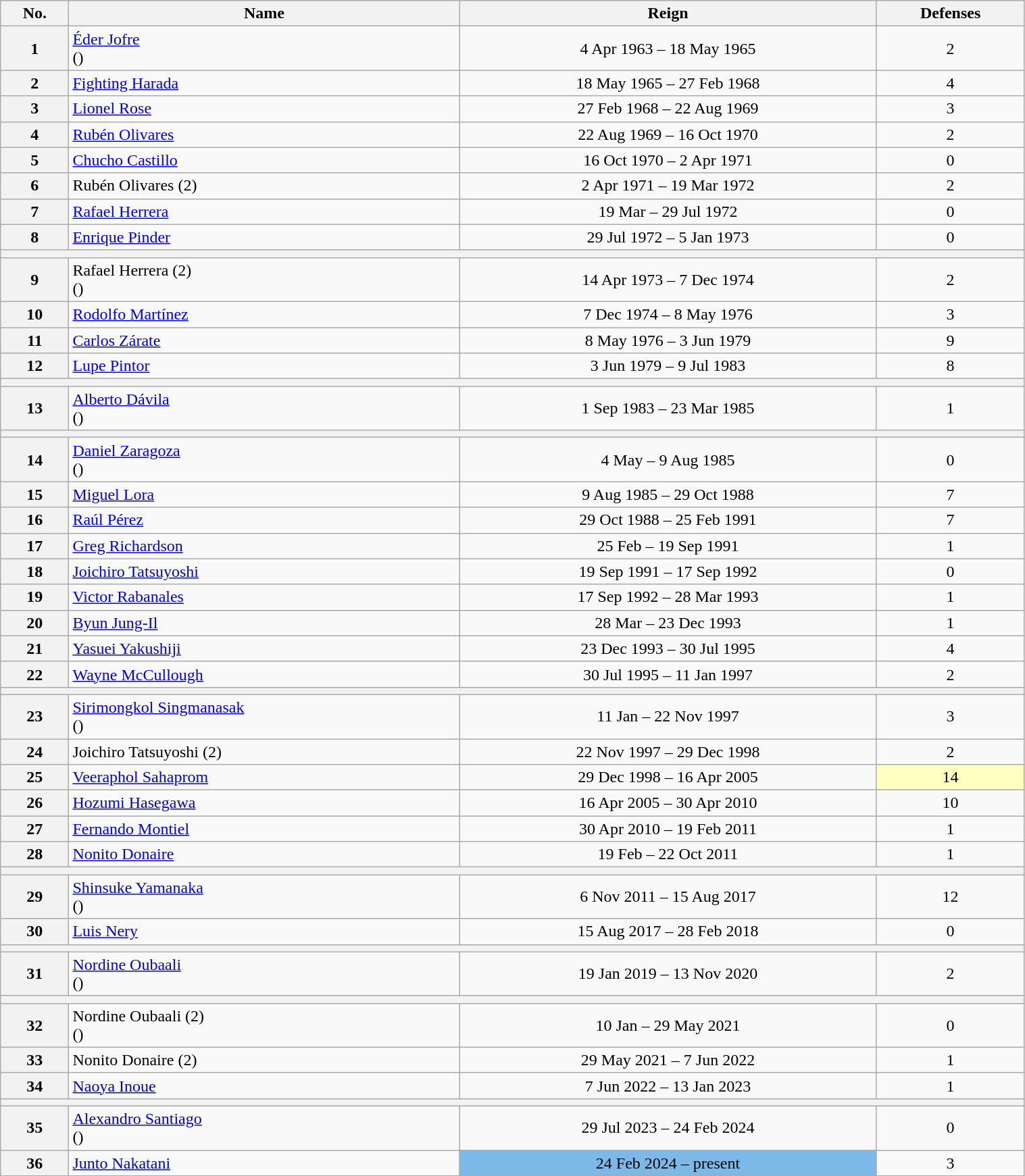<table class="wikitable sortable" style="width:80%;">
<tr>
<th>No.</th>
<th>Name</th>
<th>Reign</th>
<th>Defenses</th>
</tr>
<tr>
<th>1</th>
<td align="left"><a href='#'>Éder Jofre</a><br>()</td>
<td style="text-align:center;">4 Apr 1963 – 18 May 1965</td>
<td style="text-align:center;">2</td>
</tr>
<tr>
<th>2</th>
<td align="left"><a href='#'>Fighting Harada</a></td>
<td style="text-align:center;">18 May 1965 – 27 Feb 1968</td>
<td style="text-align:center;">4</td>
</tr>
<tr>
<th>3</th>
<td align="left"><a href='#'>Lionel Rose</a></td>
<td style="text-align:center;">27 Feb 1968 – 22 Aug 1969</td>
<td style="text-align:center;">3</td>
</tr>
<tr>
<th>4</th>
<td align="left"><a href='#'>Rubén Olivares</a></td>
<td style="text-align:center;">22 Aug 1969 – 16 Oct 1970</td>
<td style="text-align:center;">2</td>
</tr>
<tr>
<th>5</th>
<td align="left"><a href='#'>Chucho Castillo</a></td>
<td style="text-align:center;">16 Oct 1970 – 2 Apr 1971</td>
<td style="text-align:center;">0</td>
</tr>
<tr>
<th>6</th>
<td align="left">Rubén Olivares (2)</td>
<td style="text-align:center;">2 Apr 1971 – 19 Mar 1972</td>
<td style="text-align:center;">2</td>
</tr>
<tr>
<th>7</th>
<td align="left"><a href='#'>Rafael Herrera</a></td>
<td style="text-align:center;">19 Mar – 29 Jul 1972</td>
<td style="text-align:center;">0</td>
</tr>
<tr>
<th>8</th>
<td align="left"><a href='#'>Enrique Pinder</a></td>
<td style="text-align:center;">29 Jul 1972 – 5 Jan 1973</td>
<td style="text-align:center;">0</td>
</tr>
<tr align=center>
<th colspan=4></th>
</tr>
<tr>
<th>9</th>
<td align="left">Rafael Herrera (2)<br>()</td>
<td style="text-align:center;">14 Apr 1973 – 7 Dec 1974</td>
<td style="text-align:center;">2</td>
</tr>
<tr>
<th>10</th>
<td align="left"><a href='#'>Rodolfo Martínez</a></td>
<td style="text-align:center;">7 Dec 1974 – 8 May 1976</td>
<td style="text-align:center;">3</td>
</tr>
<tr>
<th>11</th>
<td align="left"><a href='#'>Carlos Zárate</a></td>
<td style="text-align:center;">8 May 1976 – 3 Jun 1979</td>
<td style="text-align:center;">9</td>
</tr>
<tr>
<th>12</th>
<td align="left"><a href='#'>Lupe Pintor</a></td>
<td style="text-align:center;">3 Jun 1979 – 9 Jul 1983</td>
<td style="text-align:center;">8</td>
</tr>
<tr align=center>
<th colspan=4></th>
</tr>
<tr>
<th>13</th>
<td align="left"><a href='#'>Alberto Dávila</a><br>()</td>
<td style="text-align:center;">1 Sep 1983 – 23 Mar 1985</td>
<td style="text-align:center;">1</td>
</tr>
<tr align=center>
<th colspan=4></th>
</tr>
<tr>
<th>14</th>
<td align="left"><a href='#'>Daniel Zaragoza</a><br>()</td>
<td style="text-align:center;">4 May – 9 Aug 1985</td>
<td style="text-align:center;">0</td>
</tr>
<tr>
<th>15</th>
<td align="left"><a href='#'>Miguel Lora</a></td>
<td style="text-align:center;">9 Aug 1985 – 29 Oct 1988</td>
<td style="text-align:center;">7</td>
</tr>
<tr>
<th>16</th>
<td align="left"><a href='#'>Raúl Pérez</a></td>
<td style="text-align:center;">29 Oct 1988 – 25 Feb 1991</td>
<td style="text-align:center;">7</td>
</tr>
<tr>
<th>17</th>
<td align="left"><a href='#'>Greg Richardson</a></td>
<td style="text-align:center;">25 Feb – 19 Sep 1991</td>
<td style="text-align:center;">1</td>
</tr>
<tr>
<th>18</th>
<td align="left"><a href='#'>Joichiro Tatsuyoshi</a></td>
<td style="text-align:center;">19 Sep 1991 – 17 Sep 1992</td>
<td style="text-align:center;">0</td>
</tr>
<tr>
<th>19</th>
<td align="left"><a href='#'>Victor Rabanales</a></td>
<td style="text-align:center;">17 Sep 1992 – 28 Mar 1993</td>
<td style="text-align:center;">1</td>
</tr>
<tr>
<th>20</th>
<td align="left"><a href='#'>Byun Jung-Il</a></td>
<td style="text-align:center;">28 Mar – 23 Dec 1993</td>
<td style="text-align:center;">1</td>
</tr>
<tr>
<th>21</th>
<td align="left"><a href='#'>Yasuei Yakushiji</a></td>
<td style="text-align:center;">23 Dec 1993 – 30 Jul 1995</td>
<td style="text-align:center;">4</td>
</tr>
<tr>
<th>22</th>
<td align="left"><a href='#'>Wayne McCullough</a></td>
<td style="text-align:center;">30 Jul 1995 – 11 Jan 1997</td>
<td style="text-align:center;">2</td>
</tr>
<tr align=center>
<th colspan=4></th>
</tr>
<tr>
<th>23</th>
<td align="left"><a href='#'>Sirimongkol Singmanasak</a><br>()</td>
<td style="text-align:center;">11 Jan – 22 Nov 1997</td>
<td style="text-align:center;">3</td>
</tr>
<tr>
<th>24</th>
<td align="left">Joichiro Tatsuyoshi (2)</td>
<td style="text-align:center;">22 Nov 1997 – 29 Dec 1998</td>
<td style="text-align:center;">2</td>
</tr>
<tr>
<th>25</th>
<td align="left"><a href='#'>Veeraphol Sahaprom</a></td>
<td style="text-align:center;">29 Dec 1998 – 16 Apr 2005</td>
<td style="background:#ffffbf; text-align:center;">14</td>
</tr>
<tr>
<th>26</th>
<td align="left"><a href='#'>Hozumi Hasegawa</a></td>
<td style="text-align:center;">16 Apr 2005 – 30 Apr 2010</td>
<td style="text-align:center;">10</td>
</tr>
<tr>
<th>27</th>
<td align="left"><a href='#'>Fernando Montiel</a></td>
<td style="text-align:center;">30 Apr 2010 – 19 Feb 2011</td>
<td style="text-align:center;">1</td>
</tr>
<tr>
<th>28</th>
<td align="left"><a href='#'>Nonito Donaire</a></td>
<td style="text-align:center;">19 Feb – 22 Oct 2011</td>
<td style="text-align:center;">1</td>
</tr>
<tr align=center>
<th colspan=4></th>
</tr>
<tr>
<th>29</th>
<td align="left"><a href='#'>Shinsuke Yamanaka</a><br>()</td>
<td style="text-align:center;">6 Nov 2011 – 15 Aug 2017</td>
<td style="text-align:center;">12</td>
</tr>
<tr>
<th>30</th>
<td align="left"><a href='#'>Luis Nery</a></td>
<td style="text-align:center;">15 Aug 2017 – 28 Feb 2018</td>
<td style="text-align:center;">0</td>
</tr>
<tr align=center>
<th colspan=4></th>
</tr>
<tr>
<th>31</th>
<td align="left"><a href='#'>Nordine Oubaali</a><br>()</td>
<td align=center>19 Jan 2019 – 13 Nov 2020</td>
<td style="text-align:center;">2</td>
</tr>
<tr>
<th colspan=4></th>
</tr>
<tr>
<th>32</th>
<td align="left">Nordine Oubaali (2)<br>()</td>
<td align=center>10 Jan – 29 May 2021</td>
<td style="text-align:center;">0</td>
</tr>
<tr>
<th>33</th>
<td align="left">Nonito Donaire (2)</td>
<td align=center>29 May 2021 – 7 Jun 2022</td>
<td style="text-align:center;">1</td>
</tr>
<tr>
<th>34</th>
<td align="left"><a href='#'>Naoya Inoue</a></td>
<td align=center>7 Jun 2022 – 13 Jan 2023</td>
<td style="text-align:center;">1</td>
</tr>
<tr align=center>
<th colspan="4"></th>
</tr>
<tr>
<th>35</th>
<td align="left"><a href='#'>Alexandro Santiago</a><br>()</td>
<td style="text-align:center;">29 Jul 2023 – 24 Feb 2024</td>
<td style="text-align:center;">0</td>
</tr>
<tr>
<th>36</th>
<td align="left"><a href='#'>Junto Nakatani</a></td>
<td style="text-align:center;  background:#7cb9e8;">24 Feb 2024 – present</td>
<td style="text-align:center;">3</td>
</tr>
</table>
